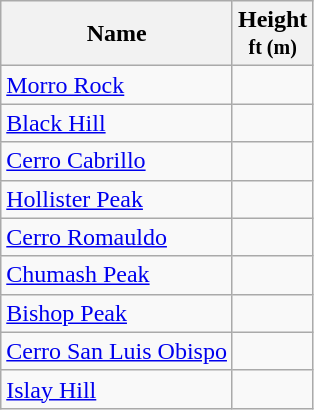<table class="wikitable sortable">
<tr>
<th>Name</th>
<th data-sort-type="number">Height<br><small>ft (m)</small></th>
</tr>
<tr>
<td><a href='#'>Morro Rock</a></td>
<td></td>
</tr>
<tr>
<td><a href='#'>Black Hill</a></td>
<td></td>
</tr>
<tr>
<td><a href='#'>Cerro Cabrillo</a></td>
<td></td>
</tr>
<tr>
<td><a href='#'>Hollister Peak</a></td>
<td></td>
</tr>
<tr>
<td><a href='#'>Cerro Romauldo</a></td>
<td></td>
</tr>
<tr>
<td><a href='#'>Chumash Peak</a></td>
<td></td>
</tr>
<tr>
<td><a href='#'>Bishop Peak</a></td>
<td></td>
</tr>
<tr>
<td><a href='#'>Cerro San Luis Obispo</a></td>
<td></td>
</tr>
<tr>
<td><a href='#'>Islay Hill</a></td>
<td></td>
</tr>
</table>
